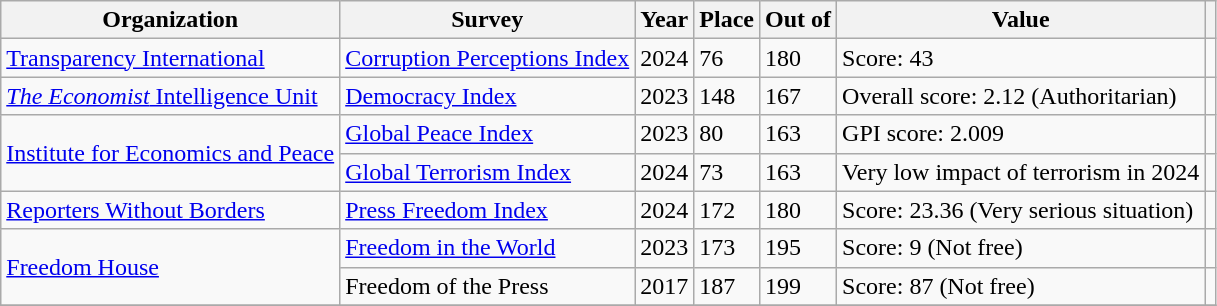<table class="wikitable sortable" style="text-align:left">
<tr>
<th>Organization</th>
<th>Survey</th>
<th>Year</th>
<th>Place</th>
<th>Out of</th>
<th>Value</th>
<th></th>
</tr>
<tr>
<td><a href='#'>Transparency International</a></td>
<td><a href='#'>Corruption Perceptions Index</a></td>
<td>2024</td>
<td>76</td>
<td>180</td>
<td>Score: 43</td>
<td></td>
</tr>
<tr>
<td><a href='#'><em>The Economist</em> Intelligence Unit</a></td>
<td><a href='#'>Democracy Index</a></td>
<td>2023</td>
<td>148 </td>
<td>167</td>
<td>Overall score: 2.12 (Authoritarian)</td>
<td></td>
</tr>
<tr>
<td rowspan="2"><a href='#'>Institute for Economics and Peace</a></td>
<td><a href='#'>Global Peace Index</a></td>
<td>2023</td>
<td>80 </td>
<td>163</td>
<td>GPI score: 2.009</td>
<td></td>
</tr>
<tr>
<td><a href='#'>Global Terrorism Index</a></td>
<td>2024</td>
<td>73 </td>
<td>163</td>
<td>Very low impact of terrorism in 2024</td>
<td></td>
</tr>
<tr>
<td><a href='#'>Reporters Without Borders</a></td>
<td><a href='#'>Press Freedom Index</a></td>
<td>2024</td>
<td>172 </td>
<td>180</td>
<td>Score: 23.36 (Very serious situation)</td>
<td></td>
</tr>
<tr>
<td rowspan="2"><a href='#'>Freedom House</a></td>
<td><a href='#'>Freedom in the World</a></td>
<td>2023</td>
<td>173 </td>
<td>195</td>
<td>Score: 9 (Not free)</td>
<td></td>
</tr>
<tr>
<td>Freedom of the Press</td>
<td>2017</td>
<td>187 </td>
<td>199</td>
<td>Score: 87 (Not free)</td>
<td></td>
</tr>
<tr>
</tr>
</table>
